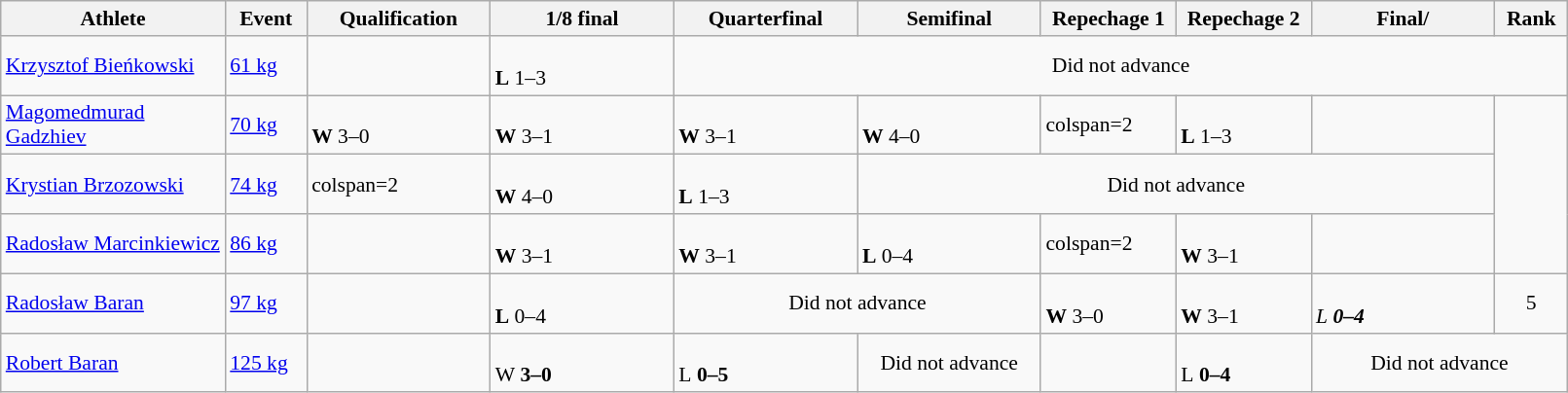<table class="wikitable" width="85%" style="text-align:left; font-size:90%">
<tr>
<th width="11%">Athlete</th>
<th width="4%">Event</th>
<th width="9%">Qualification</th>
<th width="9%">1/8 final</th>
<th width="9%">Quarterfinal</th>
<th width="9%">Semifinal</th>
<th width="6%">Repechage 1</th>
<th width="6%">Repechage 2</th>
<th width="9%">Final/</th>
<th width="3%">Rank</th>
</tr>
<tr>
<td><a href='#'>Krzysztof Bieńkowski</a></td>
<td><a href='#'>61 kg</a></td>
<td></td>
<td><br><strong>L</strong> 1–3</td>
<td colspan=6 align=center>Did not advance</td>
</tr>
<tr>
<td><a href='#'>Magomedmurad Gadzhiev</a></td>
<td><a href='#'>70 kg</a></td>
<td><br><strong>W</strong> 3–0</td>
<td><br><strong>W</strong> 3–1</td>
<td><br><strong>W</strong> 3–1</td>
<td><br><strong>W</strong> 4–0</td>
<td>colspan=2 </td>
<td><br><strong>L</strong> 1–3</td>
<td align=center></td>
</tr>
<tr>
<td><a href='#'>Krystian Brzozowski</a></td>
<td><a href='#'>74 kg</a></td>
<td>colspan=2 </td>
<td><br><strong>W</strong> 4–0</td>
<td><br><strong>L</strong> 1–3</td>
<td colspan=4 align=center>Did not advance</td>
</tr>
<tr>
<td><a href='#'>Radosław Marcinkiewicz</a></td>
<td><a href='#'>86 kg</a></td>
<td></td>
<td><br><strong>W</strong> 3–1</td>
<td><br><strong>W</strong> 3–1</td>
<td><br><strong>L</strong> 0–4</td>
<td>colspan=2 </td>
<td><br><strong>W</strong> 3–1</td>
<td align=center></td>
</tr>
<tr>
<td><a href='#'>Radosław Baran</a></td>
<td><a href='#'>97 kg</a></td>
<td></td>
<td><br><strong>L</strong> 0–4</td>
<td colspan=2 align=center>Did not advance</td>
<td><br><strong>W</strong> 3–0</td>
<td><br><strong>W</strong> 3–1</td>
<td><br><em>L<strong> 0–4</td>
<td align=center>5</td>
</tr>
<tr>
<td><a href='#'>Robert Baran</a></td>
<td><a href='#'>125 kg</a></td>
<td></td>
<td><br></strong>W<strong> 3–0</td>
<td><br></strong>L<strong> 0–5</td>
<td align=center>Did not advance</td>
<td></td>
<td><br></strong>L<strong> 0–4</td>
<td colspan=2 align=center>Did not advance</td>
</tr>
</table>
